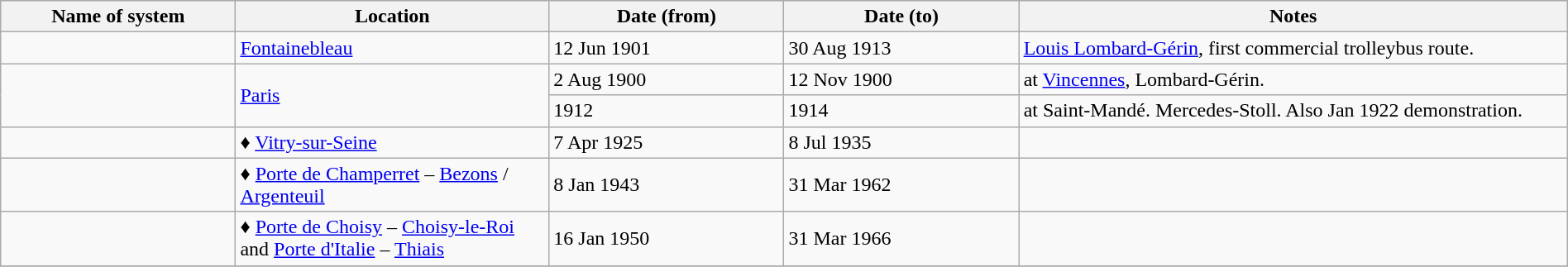<table class="wikitable" width=100%>
<tr>
<th width=15%>Name of system</th>
<th width=20%>Location</th>
<th width=15%>Date (from)</th>
<th width=15%>Date (to)</th>
<th width=35%>Notes</th>
</tr>
<tr>
<td> </td>
<td><a href='#'>Fontainebleau</a></td>
<td>12 Jun 1901</td>
<td>30 Aug 1913</td>
<td><a href='#'>Louis Lombard-Gérin</a>, first commercial trolleybus route.</td>
</tr>
<tr>
<td rowspan="2"> </td>
<td rowspan="2"><a href='#'>Paris</a></td>
<td>2 Aug 1900</td>
<td>12 Nov 1900</td>
<td>at <a href='#'>Vincennes</a>, Lombard-Gérin.</td>
</tr>
<tr>
<td>1912</td>
<td>1914</td>
<td>at Saint-Mandé. Mercedes-Stoll. Also Jan 1922 demonstration.</td>
</tr>
<tr>
<td> </td>
<td>♦ <a href='#'>Vitry-sur-Seine</a></td>
<td>7 Apr 1925</td>
<td>8 Jul 1935</td>
<td> </td>
</tr>
<tr>
<td> </td>
<td>♦ <a href='#'>Porte de Champerret</a> – <a href='#'>Bezons</a> / <a href='#'>Argenteuil</a></td>
<td>8 Jan 1943</td>
<td>31 Mar 1962</td>
<td> </td>
</tr>
<tr>
<td> </td>
<td>♦ <a href='#'>Porte de Choisy</a> – <a href='#'>Choisy-le-Roi</a> and <a href='#'>Porte d'Italie</a> – <a href='#'>Thiais</a></td>
<td>16 Jan 1950</td>
<td>31 Mar 1966</td>
<td> </td>
</tr>
<tr>
</tr>
</table>
